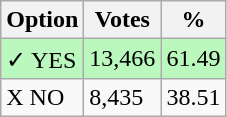<table class="wikitable">
<tr>
<th>Option</th>
<th>Votes</th>
<th>%</th>
</tr>
<tr>
<td style=background:#bbf8be>✓ YES</td>
<td style=background:#bbf8be>13,466</td>
<td style=background:#bbf8be>61.49</td>
</tr>
<tr>
<td>X NO</td>
<td>8,435</td>
<td>38.51</td>
</tr>
</table>
